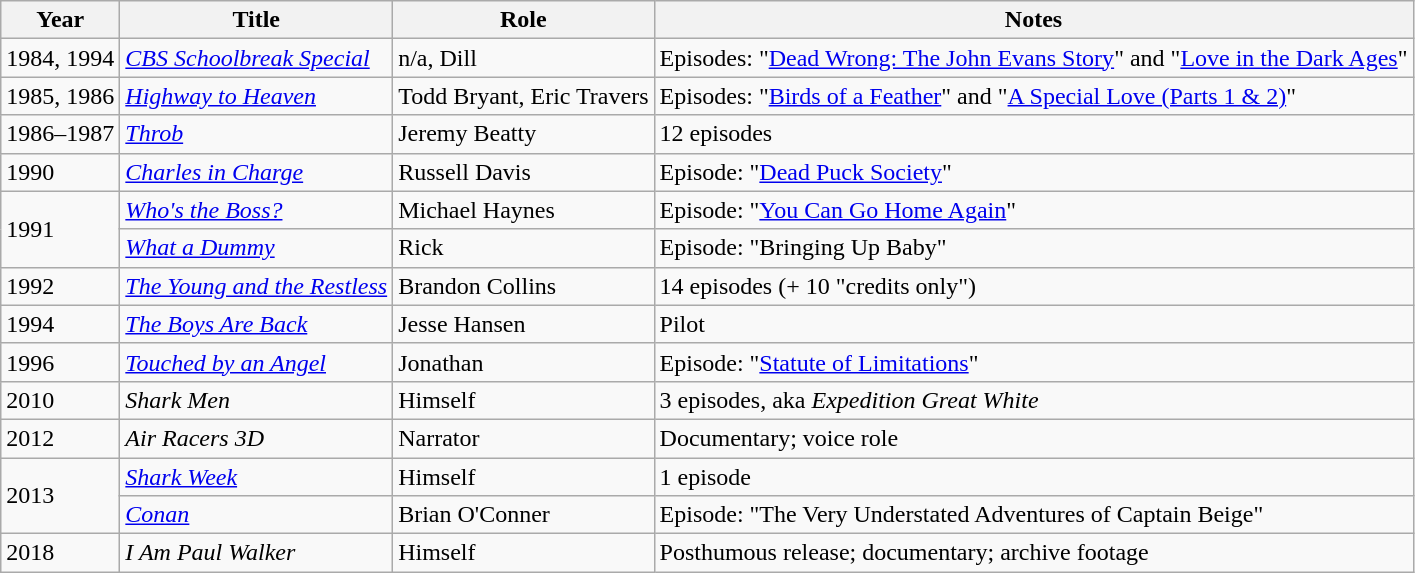<table class="wikitable sortable">
<tr>
<th>Year</th>
<th>Title</th>
<th>Role</th>
<th class="unsortable">Notes</th>
</tr>
<tr>
<td>1984, 1994</td>
<td><em><a href='#'>CBS Schoolbreak Special</a></em></td>
<td>n/a, Dill</td>
<td>Episodes: "<a href='#'>Dead Wrong: The John Evans Story</a>" and "<a href='#'>Love in the Dark Ages</a>"</td>
</tr>
<tr>
<td>1985, 1986</td>
<td><em><a href='#'>Highway to Heaven</a></em></td>
<td>Todd Bryant, Eric Travers</td>
<td>Episodes: "<a href='#'>Birds of a Feather</a>" and "<a href='#'>A Special Love (Parts 1 & 2)</a>"</td>
</tr>
<tr>
<td>1986–1987</td>
<td><em><a href='#'>Throb</a></em></td>
<td>Jeremy Beatty</td>
<td>12 episodes</td>
</tr>
<tr>
<td>1990</td>
<td><em><a href='#'>Charles in Charge</a></em></td>
<td>Russell Davis</td>
<td>Episode: "<a href='#'>Dead Puck Society</a>"</td>
</tr>
<tr>
<td rowspan="2">1991</td>
<td><em><a href='#'>Who's the Boss?</a></em></td>
<td>Michael Haynes</td>
<td>Episode: "<a href='#'>You Can Go Home Again</a>"</td>
</tr>
<tr>
<td><em><a href='#'>What a Dummy</a></em></td>
<td>Rick</td>
<td>Episode: "Bringing Up Baby"</td>
</tr>
<tr>
<td>1992</td>
<td><em><a href='#'>The Young and the Restless</a></em></td>
<td>Brandon Collins</td>
<td>14 episodes (+ 10 "credits only")</td>
</tr>
<tr>
<td>1994</td>
<td><em><a href='#'>The Boys Are Back</a></em></td>
<td>Jesse Hansen</td>
<td>Pilot</td>
</tr>
<tr>
<td>1996</td>
<td><em><a href='#'>Touched by an Angel</a></em></td>
<td>Jonathan</td>
<td>Episode: "<a href='#'>Statute of Limitations</a>"</td>
</tr>
<tr>
<td>2010</td>
<td><em>Shark Men</em></td>
<td>Himself</td>
<td>3 episodes, aka <em>Expedition Great White</em></td>
</tr>
<tr>
<td>2012</td>
<td><em>Air Racers 3D</em></td>
<td>Narrator</td>
<td>Documentary; voice role</td>
</tr>
<tr>
<td rowspan="2">2013</td>
<td><em><a href='#'>Shark Week</a></em></td>
<td>Himself</td>
<td>1 episode</td>
</tr>
<tr>
<td><em><a href='#'>Conan</a></em></td>
<td>Brian O'Conner</td>
<td>Episode: "The Very Understated Adventures of Captain Beige"</td>
</tr>
<tr>
<td>2018</td>
<td><em>I Am Paul Walker</em></td>
<td>Himself</td>
<td>Posthumous release; documentary; archive footage</td>
</tr>
</table>
